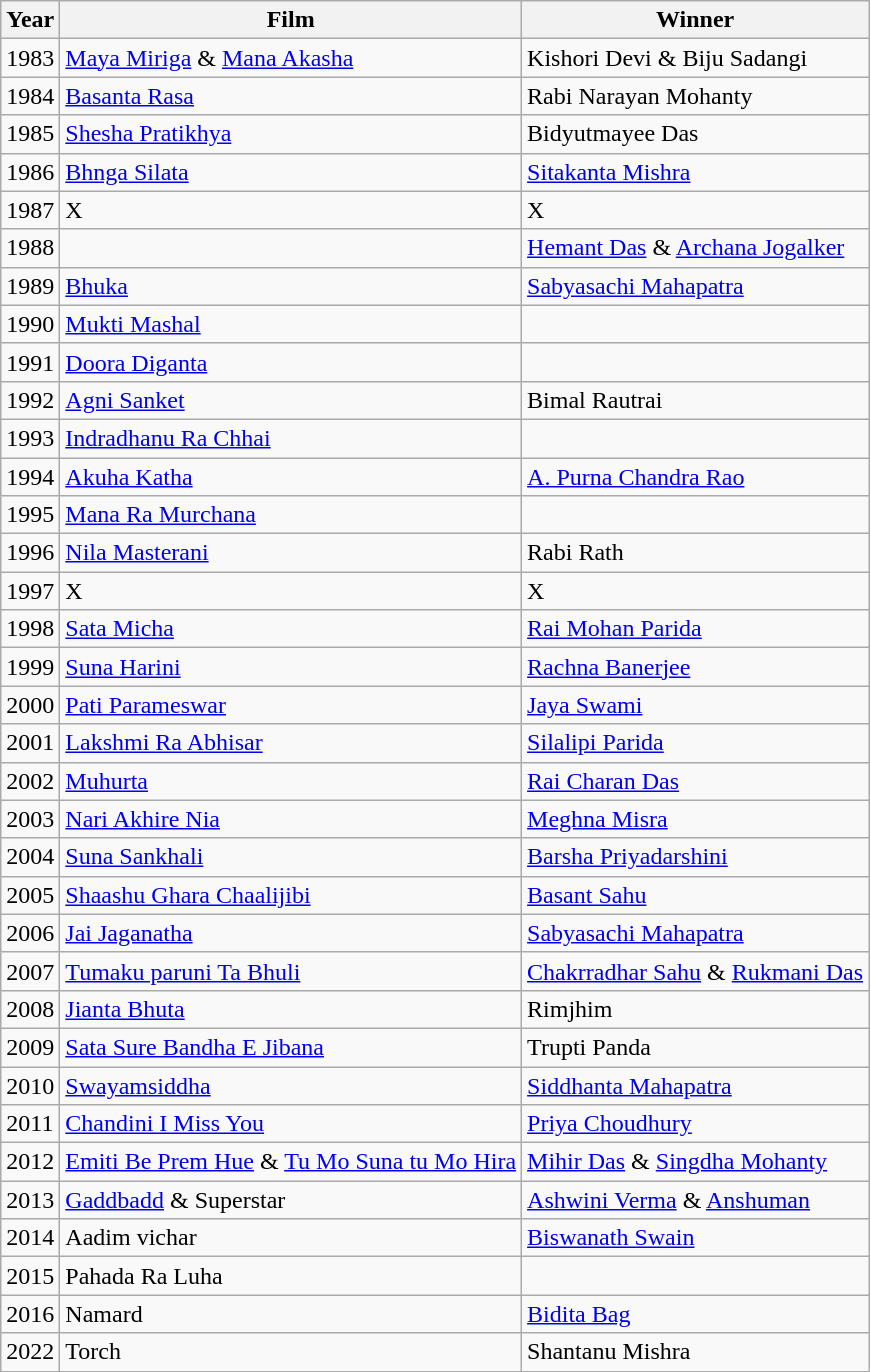<table class="wikitable sortable">
<tr>
<th>Year</th>
<th>Film</th>
<th>Winner</th>
</tr>
<tr>
<td>1983</td>
<td><a href='#'>Maya Miriga</a> & <a href='#'>Mana Akasha</a></td>
<td>Kishori Devi  & Biju Sadangi</td>
</tr>
<tr>
<td>1984</td>
<td><a href='#'>Basanta Rasa</a></td>
<td>Rabi Narayan Mohanty</td>
</tr>
<tr>
<td>1985</td>
<td><a href='#'>Shesha Pratikhya</a></td>
<td>Bidyutmayee Das</td>
</tr>
<tr>
<td>1986</td>
<td><a href='#'>Bhnga Silata</a></td>
<td><a href='#'>Sitakanta Mishra</a></td>
</tr>
<tr>
<td>1987</td>
<td>X</td>
<td>X</td>
</tr>
<tr>
<td>1988</td>
<td></td>
<td><a href='#'>Hemant Das</a> & <a href='#'>Archana Jogalker</a></td>
</tr>
<tr>
<td>1989</td>
<td><a href='#'>Bhuka</a></td>
<td><a href='#'>Sabyasachi Mahapatra</a></td>
</tr>
<tr>
<td>1990</td>
<td><a href='#'>Mukti Mashal</a></td>
<td></td>
</tr>
<tr>
<td>1991</td>
<td><a href='#'>Doora Diganta</a></td>
<td></td>
</tr>
<tr>
<td>1992</td>
<td><a href='#'>Agni Sanket</a></td>
<td>Bimal Rautrai</td>
</tr>
<tr>
<td>1993</td>
<td><a href='#'>Indradhanu Ra Chhai</a></td>
<td></td>
</tr>
<tr>
<td>1994</td>
<td><a href='#'>Akuha Katha</a></td>
<td><a href='#'>A. Purna Chandra Rao</a></td>
</tr>
<tr>
<td>1995</td>
<td><a href='#'>Mana Ra Murchana</a></td>
<td></td>
</tr>
<tr>
<td>1996</td>
<td><a href='#'>Nila Masterani</a></td>
<td>Rabi Rath</td>
</tr>
<tr>
<td>1997</td>
<td>X</td>
<td>X</td>
</tr>
<tr>
<td>1998</td>
<td><a href='#'>Sata Micha</a></td>
<td><a href='#'>Rai Mohan Parida</a></td>
</tr>
<tr>
<td>1999</td>
<td><a href='#'>Suna Harini</a></td>
<td><a href='#'>Rachna Banerjee</a></td>
</tr>
<tr>
<td>2000</td>
<td><a href='#'>Pati Parameswar</a></td>
<td><a href='#'>Jaya Swami</a></td>
</tr>
<tr>
<td>2001</td>
<td><a href='#'>Lakshmi Ra Abhisar</a></td>
<td><a href='#'>Silalipi Parida</a></td>
</tr>
<tr>
<td>2002</td>
<td><a href='#'>Muhurta</a></td>
<td><a href='#'>Rai Charan Das</a></td>
</tr>
<tr>
<td>2003</td>
<td><a href='#'>Nari Akhire Nia</a></td>
<td><a href='#'>Meghna Misra</a></td>
</tr>
<tr>
<td>2004</td>
<td><a href='#'>Suna Sankhali</a></td>
<td><a href='#'>Barsha Priyadarshini</a></td>
</tr>
<tr>
<td>2005</td>
<td><a href='#'>Shaashu Ghara Chaalijibi</a></td>
<td><a href='#'>Basant Sahu</a></td>
</tr>
<tr>
<td>2006</td>
<td><a href='#'>Jai Jaganatha</a></td>
<td><a href='#'>Sabyasachi Mahapatra</a></td>
</tr>
<tr>
<td>2007</td>
<td><a href='#'>Tumaku paruni Ta Bhuli</a></td>
<td><a href='#'>Chakrradhar Sahu</a> & <a href='#'>Rukmani Das</a></td>
</tr>
<tr>
<td>2008</td>
<td><a href='#'>Jianta Bhuta</a></td>
<td>Rimjhim</td>
</tr>
<tr>
<td>2009</td>
<td><a href='#'>Sata Sure Bandha E Jibana</a></td>
<td>Trupti Panda</td>
</tr>
<tr>
<td>2010</td>
<td><a href='#'>Swayamsiddha</a></td>
<td><a href='#'>Siddhanta Mahapatra</a></td>
</tr>
<tr>
<td>2011</td>
<td><a href='#'>Chandini I Miss You</a></td>
<td><a href='#'>Priya Choudhury</a></td>
</tr>
<tr>
<td>2012</td>
<td><a href='#'>Emiti Be Prem Hue</a> & <a href='#'>Tu Mo Suna tu Mo Hira</a></td>
<td><a href='#'>Mihir Das</a> & <a href='#'>Singdha Mohanty</a></td>
</tr>
<tr>
<td>2013</td>
<td><a href='#'>Gaddbadd</a> & Superstar</td>
<td><a href='#'>Ashwini Verma</a> & <a href='#'>Anshuman</a></td>
</tr>
<tr>
<td>2014</td>
<td>Aadim vichar</td>
<td><a href='#'>Biswanath Swain</a></td>
</tr>
<tr>
<td>2015</td>
<td>Pahada Ra Luha</td>
<td></td>
</tr>
<tr>
<td>2016</td>
<td>Namard</td>
<td><a href='#'>Bidita Bag</a></td>
</tr>
<tr>
<td>2022</td>
<td>Torch</td>
<td>Shantanu Mishra</td>
</tr>
</table>
